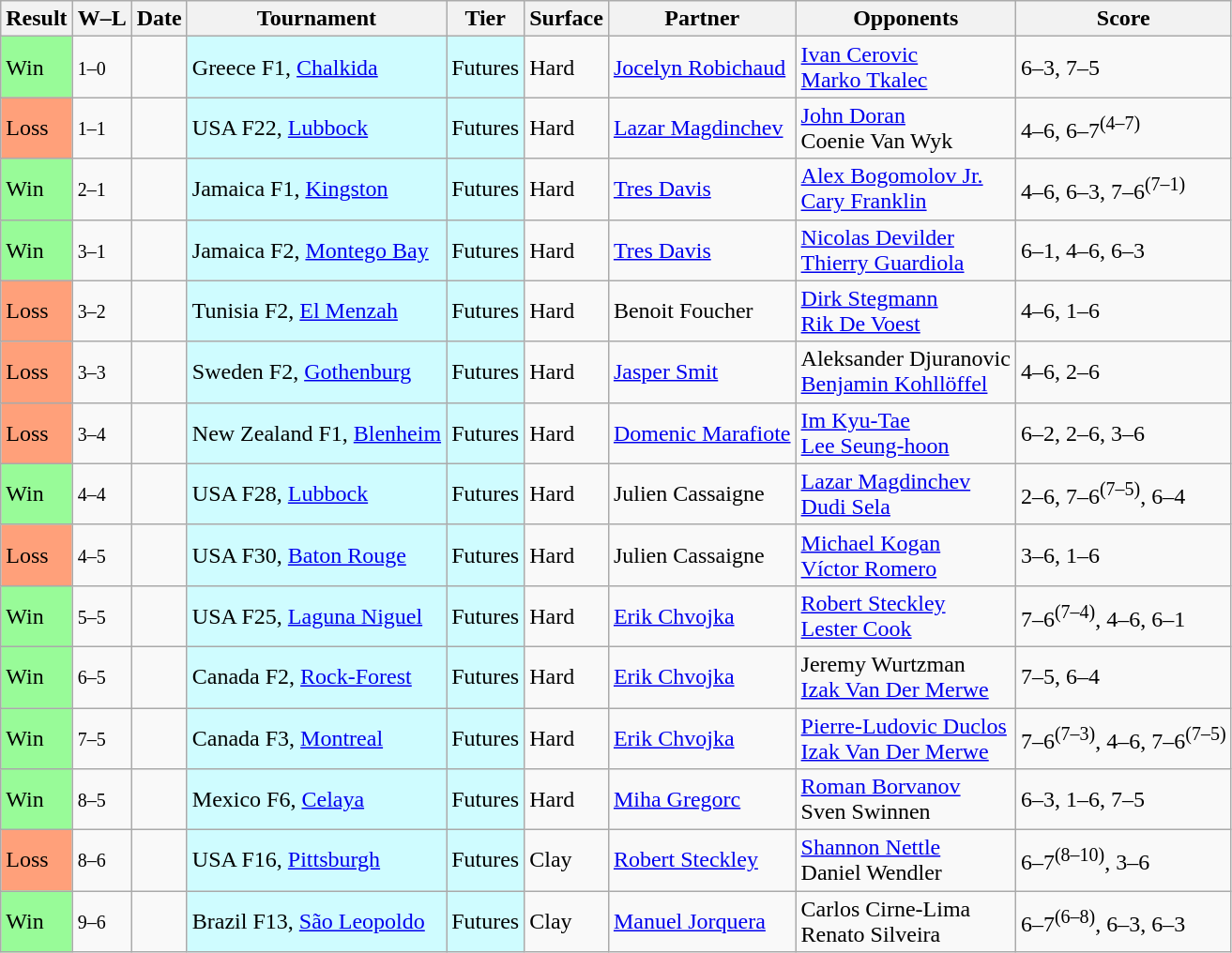<table class="sortable wikitable">
<tr>
<th>Result</th>
<th class="unsortable">W–L</th>
<th>Date</th>
<th>Tournament</th>
<th>Tier</th>
<th>Surface</th>
<th>Partner</th>
<th>Opponents</th>
<th class="unsortable">Score</th>
</tr>
<tr>
<td style="background:#98fb98;">Win</td>
<td><small>1–0</small></td>
<td></td>
<td style="background:#cffcff;">Greece F1, <a href='#'>Chalkida</a></td>
<td style="background:#cffcff;">Futures</td>
<td>Hard</td>
<td> <a href='#'>Jocelyn Robichaud</a></td>
<td> <a href='#'>Ivan Cerovic</a> <br>  <a href='#'>Marko Tkalec</a></td>
<td>6–3, 7–5</td>
</tr>
<tr>
<td style="background:#ffa07a;">Loss</td>
<td><small>1–1</small></td>
<td></td>
<td style="background:#cffcff;">USA F22, <a href='#'>Lubbock</a></td>
<td style="background:#cffcff;">Futures</td>
<td>Hard</td>
<td> <a href='#'>Lazar Magdinchev</a></td>
<td> <a href='#'>John Doran</a> <br>  Coenie Van Wyk</td>
<td>4–6, 6–7<sup>(4–7)</sup></td>
</tr>
<tr>
<td style="background:#98fb98;">Win</td>
<td><small>2–1</small></td>
<td></td>
<td style="background:#cffcff;">Jamaica F1, <a href='#'>Kingston</a></td>
<td style="background:#cffcff;">Futures</td>
<td>Hard</td>
<td> <a href='#'>Tres Davis</a></td>
<td> <a href='#'>Alex Bogomolov Jr.</a> <br>  <a href='#'>Cary Franklin</a></td>
<td>4–6, 6–3, 7–6<sup>(7–1)</sup></td>
</tr>
<tr>
<td style="background:#98fb98;">Win</td>
<td><small>3–1</small></td>
<td></td>
<td style="background:#cffcff;">Jamaica F2, <a href='#'>Montego Bay</a></td>
<td style="background:#cffcff;">Futures</td>
<td>Hard</td>
<td> <a href='#'>Tres Davis</a></td>
<td> <a href='#'>Nicolas Devilder</a> <br>  <a href='#'>Thierry Guardiola</a></td>
<td>6–1, 4–6, 6–3</td>
</tr>
<tr>
<td style="background:#ffa07a;">Loss</td>
<td><small>3–2</small></td>
<td></td>
<td style="background:#cffcff;">Tunisia F2, <a href='#'>El Menzah</a></td>
<td style="background:#cffcff;">Futures</td>
<td>Hard</td>
<td> Benoit Foucher</td>
<td> <a href='#'>Dirk Stegmann</a> <br>  <a href='#'>Rik De Voest</a></td>
<td>4–6, 1–6</td>
</tr>
<tr>
<td style="background:#ffa07a;">Loss</td>
<td><small>3–3</small></td>
<td></td>
<td style="background:#cffcff;">Sweden F2, <a href='#'>Gothenburg</a></td>
<td style="background:#cffcff;">Futures</td>
<td>Hard</td>
<td> <a href='#'>Jasper Smit</a></td>
<td> Aleksander Djuranovic <br>  <a href='#'>Benjamin Kohllöffel</a></td>
<td>4–6, 2–6</td>
</tr>
<tr>
<td style="background:#ffa07a;">Loss</td>
<td><small>3–4</small></td>
<td></td>
<td style="background:#cffcff;">New Zealand F1, <a href='#'>Blenheim</a></td>
<td style="background:#cffcff;">Futures</td>
<td>Hard</td>
<td> <a href='#'>Domenic Marafiote</a></td>
<td> <a href='#'>Im Kyu-Tae</a> <br>  <a href='#'>Lee Seung-hoon</a></td>
<td>6–2, 2–6, 3–6</td>
</tr>
<tr>
<td style="background:#98fb98;">Win</td>
<td><small>4–4</small></td>
<td></td>
<td style="background:#cffcff;">USA F28, <a href='#'>Lubbock</a></td>
<td style="background:#cffcff;">Futures</td>
<td>Hard</td>
<td> Julien Cassaigne</td>
<td> <a href='#'>Lazar Magdinchev</a> <br>  <a href='#'>Dudi Sela</a></td>
<td>2–6, 7–6<sup>(7–5)</sup>, 6–4</td>
</tr>
<tr>
<td style="background:#ffa07a;">Loss</td>
<td><small>4–5</small></td>
<td></td>
<td style="background:#cffcff;">USA F30, <a href='#'>Baton Rouge</a></td>
<td style="background:#cffcff;">Futures</td>
<td>Hard</td>
<td> Julien Cassaigne</td>
<td> <a href='#'>Michael Kogan</a> <br>  <a href='#'>Víctor Romero</a></td>
<td>3–6, 1–6</td>
</tr>
<tr>
<td style="background:#98fb98;">Win</td>
<td><small>5–5</small></td>
<td></td>
<td style="background:#cffcff;">USA F25, <a href='#'>Laguna Niguel</a></td>
<td style="background:#cffcff;">Futures</td>
<td>Hard</td>
<td> <a href='#'>Erik Chvojka</a></td>
<td> <a href='#'>Robert Steckley</a> <br>  <a href='#'>Lester Cook</a></td>
<td>7–6<sup>(7–4)</sup>, 4–6, 6–1</td>
</tr>
<tr>
<td style="background:#98fb98;">Win</td>
<td><small>6–5</small></td>
<td></td>
<td style="background:#cffcff;">Canada F2, <a href='#'>Rock-Forest</a></td>
<td style="background:#cffcff;">Futures</td>
<td>Hard</td>
<td> <a href='#'>Erik Chvojka</a></td>
<td> Jeremy Wurtzman <br>  <a href='#'>Izak Van Der Merwe</a></td>
<td>7–5, 6–4</td>
</tr>
<tr>
<td style="background:#98fb98;">Win</td>
<td><small>7–5</small></td>
<td></td>
<td style="background:#cffcff;">Canada F3, <a href='#'>Montreal</a></td>
<td style="background:#cffcff;">Futures</td>
<td>Hard</td>
<td> <a href='#'>Erik Chvojka</a></td>
<td> <a href='#'>Pierre-Ludovic Duclos</a> <br>  <a href='#'>Izak Van Der Merwe</a></td>
<td>7–6<sup>(7–3)</sup>, 4–6, 7–6<sup>(7–5)</sup></td>
</tr>
<tr>
<td style="background:#98fb98;">Win</td>
<td><small>8–5</small></td>
<td></td>
<td style="background:#cffcff;">Mexico F6, <a href='#'>Celaya</a></td>
<td style="background:#cffcff;">Futures</td>
<td>Hard</td>
<td> <a href='#'>Miha Gregorc</a></td>
<td> <a href='#'>Roman Borvanov</a> <br>  Sven Swinnen</td>
<td>6–3, 1–6, 7–5</td>
</tr>
<tr>
<td style="background:#ffa07a;">Loss</td>
<td><small>8–6</small></td>
<td></td>
<td style="background:#cffcff;">USA F16, <a href='#'>Pittsburgh</a></td>
<td style="background:#cffcff;">Futures</td>
<td>Clay</td>
<td> <a href='#'>Robert Steckley</a></td>
<td> <a href='#'>Shannon Nettle</a> <br>  Daniel Wendler</td>
<td>6–7<sup>(8–10)</sup>, 3–6</td>
</tr>
<tr>
<td style="background:#98fb98;">Win</td>
<td><small>9–6</small></td>
<td></td>
<td style="background:#cffcff;">Brazil F13, <a href='#'>São Leopoldo</a></td>
<td style="background:#cffcff;">Futures</td>
<td>Clay</td>
<td> <a href='#'>Manuel Jorquera</a></td>
<td> Carlos Cirne-Lima <br>  Renato Silveira</td>
<td>6–7<sup>(6–8)</sup>, 6–3, 6–3</td>
</tr>
</table>
